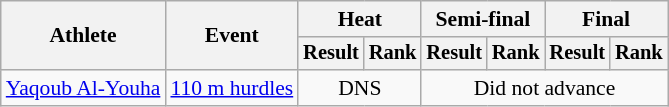<table class=wikitable style=font-size:90%>
<tr>
<th rowspan=2>Athlete</th>
<th rowspan=2>Event</th>
<th colspan=2>Heat</th>
<th colspan=2>Semi-final</th>
<th colspan=2>Final</th>
</tr>
<tr style=font-size:95%>
<th>Result</th>
<th>Rank</th>
<th>Result</th>
<th>Rank</th>
<th>Result</th>
<th>Rank</th>
</tr>
<tr align=center>
<td align=left><a href='#'>Yaqoub Al-Youha</a></td>
<td align=left><a href='#'>110 m hurdles</a></td>
<td colspan="2">DNS</td>
<td colspan="4">Did not advance</td>
</tr>
</table>
